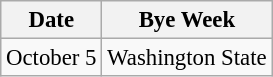<table class="wikitable" style="font-size:95%;">
<tr>
<th>Date</th>
<th colspan="1">Bye Week</th>
</tr>
<tr>
<td>October 5</td>
<td>Washington State</td>
</tr>
</table>
